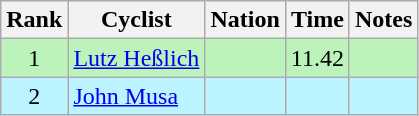<table class="wikitable sortable" style="text-align:center;">
<tr>
<th>Rank</th>
<th>Cyclist</th>
<th>Nation</th>
<th>Time</th>
<th>Notes</th>
</tr>
<tr bgcolor=bbf3bb>
<td>1</td>
<td align=left><a href='#'>Lutz Heßlich</a></td>
<td align=left></td>
<td>11.42</td>
<td></td>
</tr>
<tr bgcolor=bbf3ff>
<td>2</td>
<td align=left><a href='#'>John Musa</a></td>
<td align=left></td>
<td></td>
<td></td>
</tr>
</table>
